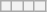<table class="wikitable">
<tr>
<th></th>
<th></th>
<th></th>
<th></th>
</tr>
</table>
